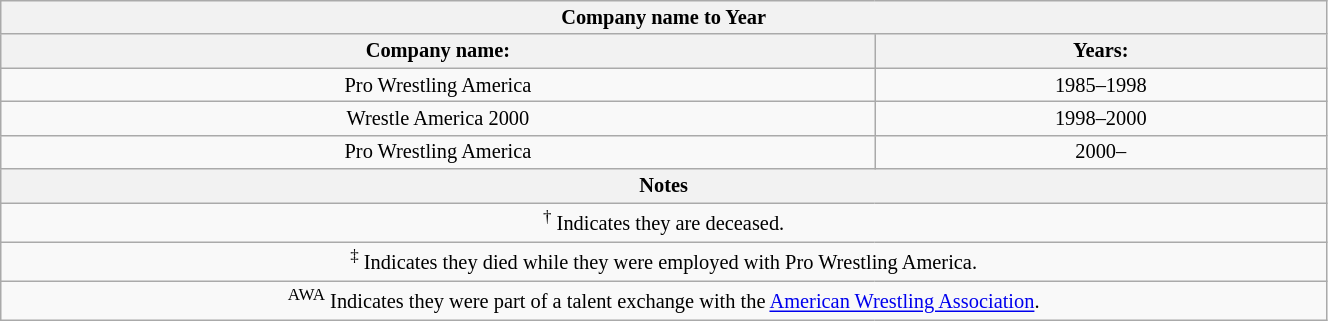<table class="wikitable" width="70%" style="font-size:85%; text-align:center;">
<tr>
<th colspan="2">Company name to Year</th>
</tr>
<tr>
<th>Company name:</th>
<th>Years:</th>
</tr>
<tr>
<td>Pro Wrestling America</td>
<td>1985–1998</td>
</tr>
<tr>
<td>Wrestle America 2000</td>
<td>1998–2000</td>
</tr>
<tr>
<td>Pro Wrestling America</td>
<td>2000–</td>
</tr>
<tr>
<th colspan="2">Notes</th>
</tr>
<tr>
<td colspan="2"><sup>†</sup> Indicates they are deceased.</td>
</tr>
<tr>
<td colspan="2"><sup>‡</sup> Indicates they died while they were employed with Pro Wrestling America.</td>
</tr>
<tr>
<td colspan="2"><sup>AWA</sup> Indicates they were part of a talent exchange with the <a href='#'>American Wrestling Association</a>.</td>
</tr>
</table>
